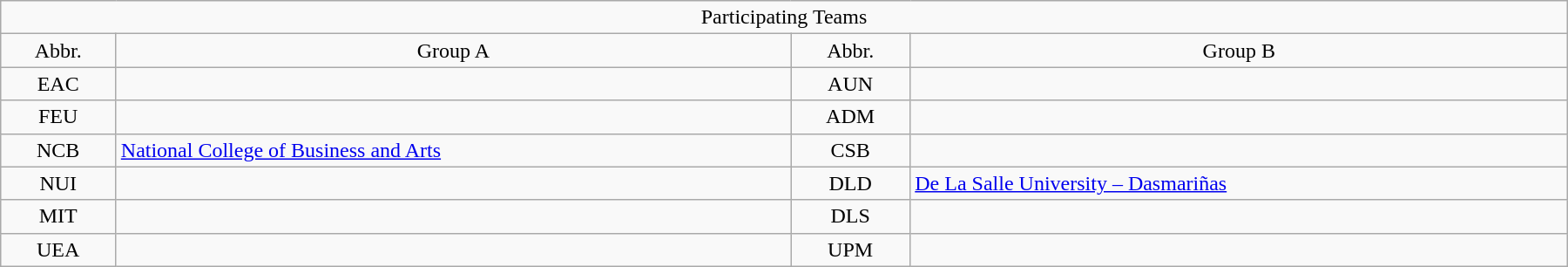<table class="wikitable" style="text-align:center;margin: 1em auto;" width="95%">
<tr>
<td colspan="4">Participating Teams</td>
</tr>
<tr>
<td>Abbr.</td>
<td>Group A</td>
<td>Abbr.</td>
<td>Group B</td>
</tr>
<tr>
<td>EAC</td>
<td align=left></td>
<td>AUN</td>
<td align=left></td>
</tr>
<tr>
<td>FEU</td>
<td align=left></td>
<td>ADM</td>
<td align=left></td>
</tr>
<tr>
<td>NCB</td>
<td align=left><a href='#'>National College of Business and Arts</a></td>
<td>CSB</td>
<td align=left></td>
</tr>
<tr>
<td>NUI</td>
<td align=left></td>
<td>DLD</td>
<td align=left> <a href='#'>De La Salle University – Dasmariñas</a></td>
</tr>
<tr>
<td>MIT</td>
<td align=left></td>
<td>DLS</td>
<td align=left></td>
</tr>
<tr>
<td>UEA</td>
<td align=left></td>
<td>UPM</td>
<td align=left></td>
</tr>
</table>
